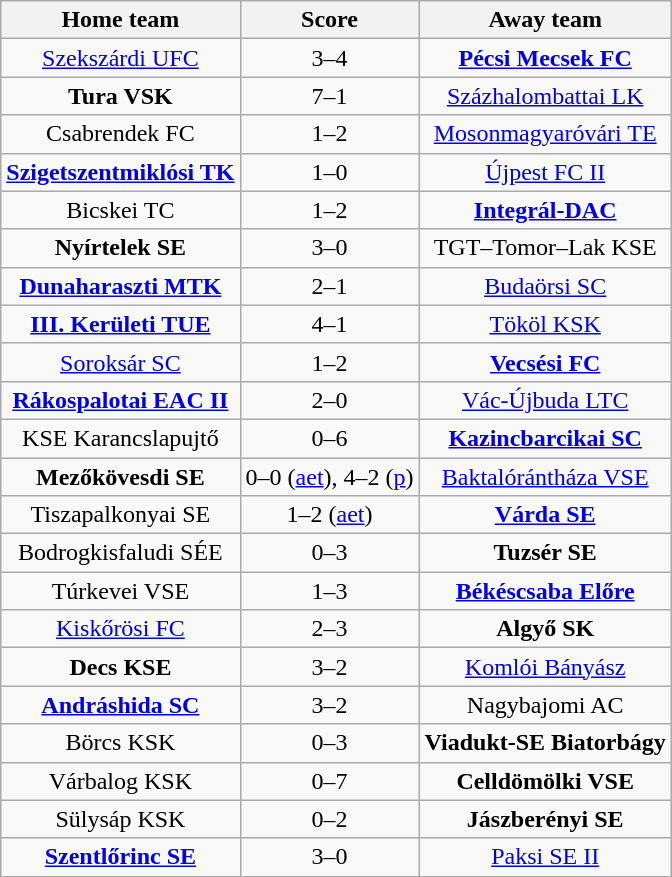<table class="wikitable" style="text-align: center">
<tr>
<th>Home team</th>
<th>Score</th>
<th>Away team</th>
</tr>
<tr>
<td><a href='#'>Szekszárdi UFC</a></td>
<td>3–4</td>
<td><strong><a href='#'>Pécsi Mecsek FC</a></strong></td>
</tr>
<tr>
<td><strong>Tura VSK</strong></td>
<td>7–1</td>
<td><a href='#'>Százhalombattai LK</a></td>
</tr>
<tr>
<td>Csabrendek FC</td>
<td>1–2</td>
<td><a href='#'>Mosonmagyaróvári TE</a></td>
</tr>
<tr>
<td><strong><a href='#'>Szigetszentmiklósi TK</a></strong></td>
<td>1–0</td>
<td><a href='#'>Újpest FC II</a></td>
</tr>
<tr>
<td>Bicskei TC</td>
<td>1–2</td>
<td><strong><a href='#'>Integrál-DAC</a></strong></td>
</tr>
<tr>
<td><strong>Nyírtelek SE</strong></td>
<td>3–0</td>
<td>TGT–Tomor–Lak KSE</td>
</tr>
<tr>
<td><strong><a href='#'>Dunaharaszti MTK</a></strong></td>
<td>2–1</td>
<td><a href='#'>Budaörsi SC</a></td>
</tr>
<tr>
<td><strong><a href='#'>III. Kerületi TUE</a></strong></td>
<td>4–1</td>
<td><a href='#'>Tököl KSK</a></td>
</tr>
<tr>
<td><a href='#'>Soroksár SC</a></td>
<td>1–2</td>
<td><strong><a href='#'>Vecsési FC</a></strong></td>
</tr>
<tr>
<td><strong><a href='#'>Rákospalotai EAC II</a></strong></td>
<td>2–0</td>
<td><a href='#'>Vác-Újbuda LTC</a></td>
</tr>
<tr>
<td>KSE Karancslapujtő</td>
<td>0–6</td>
<td><strong><a href='#'>Kazincbarcikai SC</a></strong></td>
</tr>
<tr>
<td><strong>Mezőkövesdi SE</strong></td>
<td>0–0 (<a href='#'>aet</a>), 4–2 (<a href='#'>p</a>)</td>
<td><a href='#'>Baktalórántháza VSE</a></td>
</tr>
<tr>
<td>Tiszapalkonyai SE</td>
<td>1–2 (<a href='#'>aet</a>)</td>
<td><strong><a href='#'>Várda SE</a></strong></td>
</tr>
<tr>
<td>Bodrogkisfaludi SÉE</td>
<td>0–3</td>
<td><strong>Tuzsér SE</strong></td>
</tr>
<tr>
<td>Túrkevei VSE</td>
<td>1–3</td>
<td><strong><a href='#'>Békéscsaba Előre</a></strong></td>
</tr>
<tr>
<td><a href='#'>Kiskőrösi FC</a></td>
<td>2–3</td>
<td><strong>Algyő SK</strong></td>
</tr>
<tr>
<td><strong>Decs KSE</strong></td>
<td>3–2</td>
<td><a href='#'>Komlói Bányász</a></td>
</tr>
<tr>
<td><strong><a href='#'>Andráshida SC</a></strong></td>
<td>3–2</td>
<td>Nagybajomi AC</td>
</tr>
<tr>
<td>Börcs KSK</td>
<td>0–3</td>
<td><strong>Viadukt-SE Biatorbágy</strong></td>
</tr>
<tr>
<td>Várbalog KSK</td>
<td>0–7</td>
<td><strong>Celldömölki VSE</strong></td>
</tr>
<tr>
<td>Sülysáp KSK</td>
<td>0–2</td>
<td><strong>Jászberényi SE</strong></td>
</tr>
<tr>
<td><strong><a href='#'>Szentlőrinc SE</a></strong></td>
<td>3–0</td>
<td><a href='#'>Paksi SE II</a></td>
</tr>
</table>
